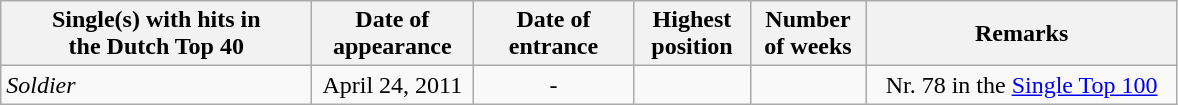<table class="wikitable" style="text-align: center">
<tr>
<th style="width:200px;">Single(s) with hits in<br> the Dutch Top 40</th>
<th style="width:100px;">Date of<br>appearance</th>
<th style="width:100px;">Date of<br>entrance</th>
<th style="width:70px;">Highest<br>position</th>
<th style="width:70px;">Number<br>of weeks</th>
<th style="width:200px;">Remarks</th>
</tr>
<tr>
<td align="left"><em>Soldier</em></td>
<td>April 24, 2011</td>
<td>-</td>
<td></td>
<td></td>
<td>Nr. 78 in the <a href='#'>Single Top 100</a></td>
</tr>
</table>
